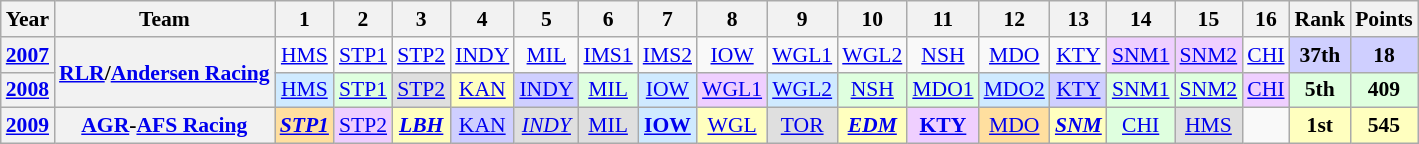<table class="wikitable" style="text-align:center; font-size:90%">
<tr>
<th>Year</th>
<th>Team</th>
<th>1</th>
<th>2</th>
<th>3</th>
<th>4</th>
<th>5</th>
<th>6</th>
<th>7</th>
<th>8</th>
<th>9</th>
<th>10</th>
<th>11</th>
<th>12</th>
<th>13</th>
<th>14</th>
<th>15</th>
<th>16</th>
<th>Rank</th>
<th>Points</th>
</tr>
<tr>
<th><a href='#'>2007</a></th>
<th rowspan=2><a href='#'>RLR</a>/<a href='#'>Andersen Racing</a></th>
<td><a href='#'>HMS</a></td>
<td><a href='#'>STP1</a></td>
<td><a href='#'>STP2</a></td>
<td><a href='#'>INDY</a></td>
<td><a href='#'>MIL</a></td>
<td><a href='#'>IMS1</a></td>
<td><a href='#'>IMS2</a></td>
<td><a href='#'>IOW</a></td>
<td><a href='#'>WGL1</a></td>
<td><a href='#'>WGL2</a></td>
<td><a href='#'>NSH</a></td>
<td><a href='#'>MDO</a></td>
<td><a href='#'>KTY</a></td>
<td style="background:#EFCFFF;"><a href='#'>SNM1</a><br></td>
<td style="background:#EFCFFF;"><a href='#'>SNM2</a><br></td>
<td><a href='#'>CHI</a></td>
<th style="background:#CFCFFF;">37th</th>
<th style="background:#CFCFFF;">18</th>
</tr>
<tr>
<th><a href='#'>2008</a></th>
<td style="background:#CFEAFF;"><a href='#'>HMS</a><br></td>
<td style="background:#DFFFDF;"><a href='#'>STP1</a><br></td>
<td style="background:#DFDFDF;"><a href='#'>STP2</a><br></td>
<td style="background:#FFFFBF;"><a href='#'>KAN</a><br></td>
<td style="background:#CFCFFF;"><a href='#'>INDY</a><br></td>
<td style="background:#DFFFDF;"><a href='#'>MIL</a><br></td>
<td style="background:#CFEAFF;"><a href='#'>IOW</a><br></td>
<td style="background:#EFCFFF;"><a href='#'>WGL1</a><br></td>
<td style="background:#CFEAFF;"><a href='#'>WGL2</a><br></td>
<td style="background:#DFFFDF;"><a href='#'>NSH</a><br></td>
<td style="background:#DFFFDF;"><a href='#'>MDO1</a><br></td>
<td style="background:#CFEAFF;"><a href='#'>MDO2</a><br></td>
<td style="background:#CFCFFF;"><a href='#'>KTY</a><br></td>
<td style="background:#DFFFDF;"><a href='#'>SNM1</a><br></td>
<td style="background:#DFFFDF;"><a href='#'>SNM2</a><br></td>
<td style="background:#EFCFFF;"><a href='#'>CHI</a><br></td>
<th style="background:#DFFFDF;">5th</th>
<th style="background:#DFFFDF;">409</th>
</tr>
<tr>
<th><a href='#'>2009</a></th>
<th><a href='#'>AGR</a>-<a href='#'>AFS Racing</a></th>
<td style="background:#FFDF9F;"><strong><em><a href='#'>STP1</a></em></strong><br></td>
<td style="background:#EFCFFF;"><a href='#'>STP2</a><br></td>
<td style="background:#FFFFBF;"><strong><em><a href='#'>LBH</a></em></strong><br></td>
<td style="background:#CFCFFF;"><a href='#'>KAN</a><br></td>
<td style="background:#DFDFDF;"><em><a href='#'>INDY</a></em><br></td>
<td style="background:#DFDFDF;"><a href='#'>MIL</a><br></td>
<td style="background:#CFEAFF;"><strong><a href='#'>IOW</a></strong><br></td>
<td style="background:#FFFFBF;"><a href='#'>WGL</a><br></td>
<td style="background:#DFDFDF;"><a href='#'>TOR</a><br></td>
<td style="background:#FFFFBF;"><strong><em><a href='#'>EDM</a></em></strong><br></td>
<td style="background:#EFCFFF;"><strong><a href='#'>KTY</a></strong><br></td>
<td style="background:#FFDF9F;"><a href='#'>MDO</a><br></td>
<td style="background:#FFFFBF;"><strong><em><a href='#'>SNM</a></em></strong><br></td>
<td style="background:#DFFFDF;"><a href='#'>CHI</a><br></td>
<td style="background:#DFDFDF;"><a href='#'>HMS</a><br></td>
<td></td>
<th style="background:#FFFFBF;">1st</th>
<th style="background:#FFFFBF;">545</th>
</tr>
</table>
